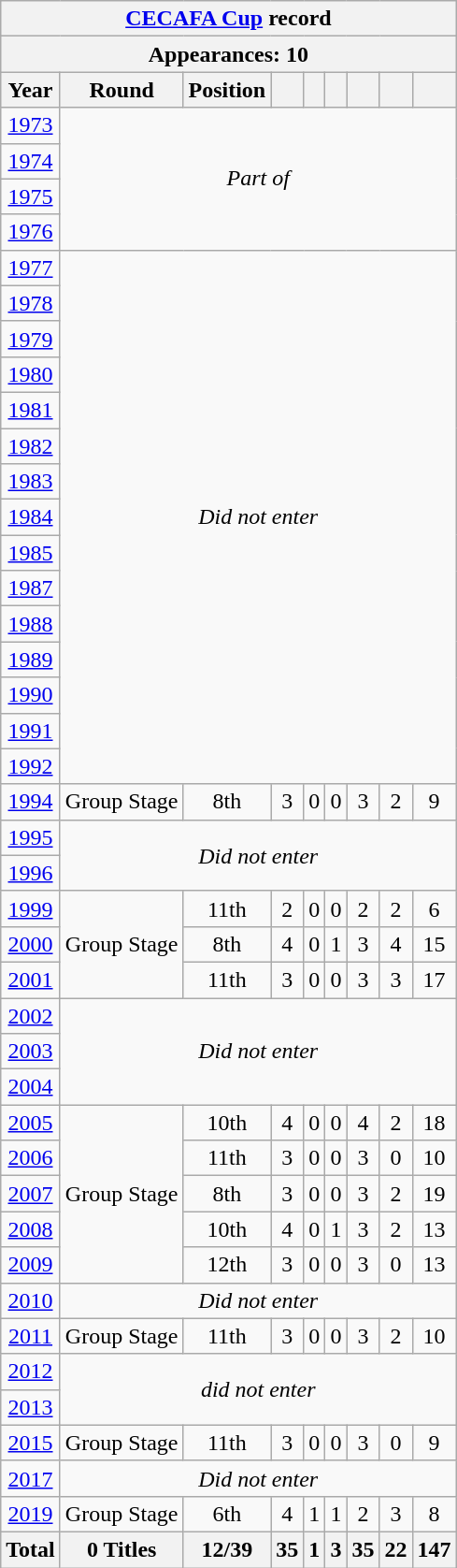<table class="wikitable" style="text-align: center;">
<tr>
<th colspan=9><a href='#'>CECAFA Cup</a> record</th>
</tr>
<tr>
<th colspan=9>Appearances: 10</th>
</tr>
<tr>
<th>Year</th>
<th>Round</th>
<th>Position</th>
<th></th>
<th></th>
<th></th>
<th></th>
<th></th>
<th></th>
</tr>
<tr>
<td> <a href='#'>1973</a></td>
<td colspan=8 rowspan=4><em>Part of </em></td>
</tr>
<tr>
<td> <a href='#'>1974</a></td>
</tr>
<tr>
<td> <a href='#'>1975</a></td>
</tr>
<tr>
<td> <a href='#'>1976</a></td>
</tr>
<tr>
<td> <a href='#'>1977</a></td>
<td colspan=8 rowspan=15><em>Did not enter</em></td>
</tr>
<tr>
<td> <a href='#'>1978</a></td>
</tr>
<tr>
<td> <a href='#'>1979</a></td>
</tr>
<tr>
<td> <a href='#'>1980</a></td>
</tr>
<tr>
<td> <a href='#'>1981</a></td>
</tr>
<tr>
<td> <a href='#'>1982</a></td>
</tr>
<tr>
<td> <a href='#'>1983</a></td>
</tr>
<tr>
<td> <a href='#'>1984</a></td>
</tr>
<tr>
<td> <a href='#'>1985</a></td>
</tr>
<tr>
<td> <a href='#'>1987</a></td>
</tr>
<tr>
<td> <a href='#'>1988</a></td>
</tr>
<tr>
<td> <a href='#'>1989</a></td>
</tr>
<tr>
<td> <a href='#'>1990</a></td>
</tr>
<tr>
<td> <a href='#'>1991</a></td>
</tr>
<tr>
<td> <a href='#'>1992</a></td>
</tr>
<tr>
<td> <a href='#'>1994</a></td>
<td>Group Stage</td>
<td>8th</td>
<td>3</td>
<td>0</td>
<td>0</td>
<td>3</td>
<td>2</td>
<td>9</td>
</tr>
<tr>
<td> <a href='#'>1995</a></td>
<td colspan=8 rowspan=2><em>Did not enter</em></td>
</tr>
<tr>
<td> <a href='#'>1996</a></td>
</tr>
<tr>
<td> <a href='#'>1999</a></td>
<td rowspan=3>Group Stage</td>
<td>11th</td>
<td>2</td>
<td>0</td>
<td>0</td>
<td>2</td>
<td>2</td>
<td>6</td>
</tr>
<tr>
<td> <a href='#'>2000</a></td>
<td>8th</td>
<td>4</td>
<td>0</td>
<td>1</td>
<td>3</td>
<td>4</td>
<td>15</td>
</tr>
<tr>
<td> <a href='#'>2001</a></td>
<td>11th</td>
<td>3</td>
<td>0</td>
<td>0</td>
<td>3</td>
<td>3</td>
<td>17</td>
</tr>
<tr>
<td> <a href='#'>2002</a></td>
<td colspan=8 rowspan=3><em>Did not enter</em></td>
</tr>
<tr>
<td> <a href='#'>2003</a></td>
</tr>
<tr>
<td> <a href='#'>2004</a></td>
</tr>
<tr>
<td> <a href='#'>2005</a></td>
<td rowspan=5>Group Stage</td>
<td>10th</td>
<td>4</td>
<td>0</td>
<td>0</td>
<td>4</td>
<td>2</td>
<td>18</td>
</tr>
<tr>
<td> <a href='#'>2006</a></td>
<td>11th</td>
<td>3</td>
<td>0</td>
<td>0</td>
<td>3</td>
<td>0</td>
<td>10</td>
</tr>
<tr>
<td> <a href='#'>2007</a></td>
<td>8th</td>
<td>3</td>
<td>0</td>
<td>0</td>
<td>3</td>
<td>2</td>
<td>19</td>
</tr>
<tr>
<td> <a href='#'>2008</a></td>
<td>10th</td>
<td>4</td>
<td>0</td>
<td>1</td>
<td>3</td>
<td>2</td>
<td>13</td>
</tr>
<tr>
<td> <a href='#'>2009</a></td>
<td>12th</td>
<td>3</td>
<td>0</td>
<td>0</td>
<td>3</td>
<td>0</td>
<td>13</td>
</tr>
<tr>
<td> <a href='#'>2010</a></td>
<td colspan=8><em>Did not enter</em></td>
</tr>
<tr>
<td> <a href='#'>2011</a></td>
<td>Group Stage</td>
<td>11th</td>
<td>3</td>
<td>0</td>
<td>0</td>
<td>3</td>
<td>2</td>
<td>10</td>
</tr>
<tr>
<td> <a href='#'>2012</a></td>
<td colspan=8 rowspan=2><em>did not enter</em></td>
</tr>
<tr>
<td> <a href='#'>2013</a></td>
</tr>
<tr>
<td> <a href='#'>2015</a></td>
<td>Group Stage</td>
<td>11th</td>
<td>3</td>
<td>0</td>
<td>0</td>
<td>3</td>
<td>0</td>
<td>9</td>
</tr>
<tr>
<td> <a href='#'>2017</a></td>
<td colspan=8><em>Did not enter</em></td>
</tr>
<tr>
<td> <a href='#'>2019</a></td>
<td>Group Stage</td>
<td>6th</td>
<td>4</td>
<td>1</td>
<td>1</td>
<td>2</td>
<td>3</td>
<td>8</td>
</tr>
<tr>
<th>Total</th>
<th>0 Titles</th>
<th>12/39</th>
<th>35</th>
<th>1</th>
<th>3</th>
<th>35</th>
<th>22</th>
<th>147</th>
</tr>
</table>
